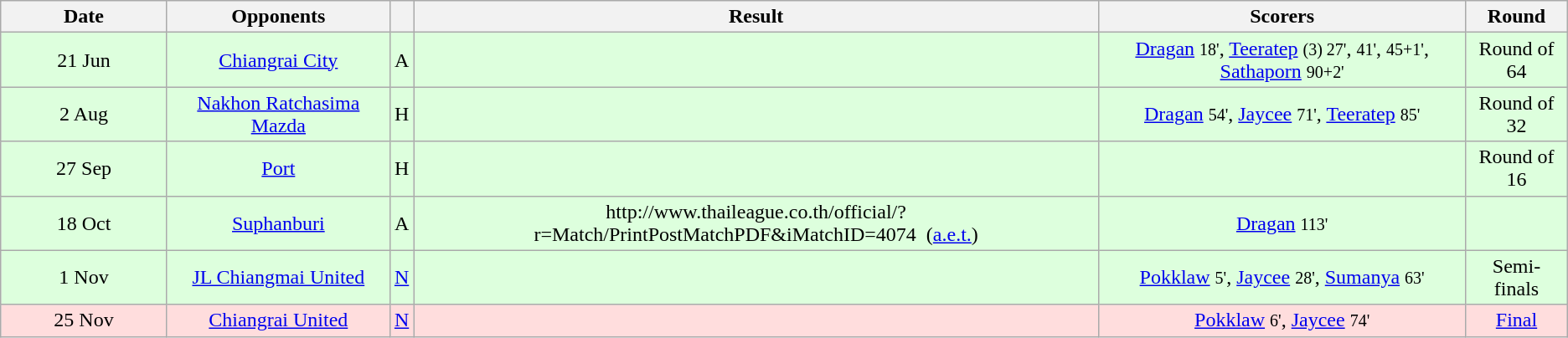<table class="wikitable" style="text-align:center">
<tr>
<th width="125">Date<br></th>
<th width="170">Opponents</th>
<th></th>
<th>Result<br></th>
<th>Scorers</th>
<th>Round</th>
</tr>
<tr bgcolor="#ddffdd">
<td>21 Jun</td>
<td><a href='#'>Chiangrai City</a></td>
<td>A</td>
<td> </td>
<td><a href='#'>Dragan</a> <small>18'</small>, <a href='#'>Teeratep</a> <small>(3) 27'</small>, <small>41'</small>, <small>45+1'</small>, <a href='#'>Sathaporn</a> <small>90+2'</small></td>
<td>Round of 64</td>
</tr>
<tr bgcolor="#ddffdd">
<td>2 Aug</td>
<td><a href='#'>Nakhon Ratchasima Mazda</a></td>
<td>H</td>
<td> </td>
<td><a href='#'>Dragan</a> <small>54'</small>, <a href='#'>Jaycee</a> <small>71'</small>, <a href='#'>Teeratep</a> <small>85'</small></td>
<td>Round of 32</td>
</tr>
<tr bgcolor="#ddffdd">
<td>27 Sep</td>
<td><a href='#'>Port</a></td>
<td>H</td>
<td> </td>
<td></td>
<td>Round of 16</td>
</tr>
<tr bgcolor="#ddffdd">
<td>18 Oct</td>
<td><a href='#'>Suphanburi</a></td>
<td>A</td>
<td>http://www.thaileague.co.th/official/?r=Match/PrintPostMatchPDF&iMatchID=4074  (<a href='#'>a.e.t.</a>)</td>
<td><a href='#'>Dragan</a> <small>113'</small></td>
<td></td>
</tr>
<tr bgcolor="#ddffdd">
<td>1 Nov</td>
<td><a href='#'>JL Chiangmai United</a></td>
<td><a href='#'>N</a></td>
<td> </td>
<td><a href='#'>Pokklaw</a> <small>5'</small>, <a href='#'>Jaycee</a> <small>28'</small>, <a href='#'>Sumanya</a> <small>63'</small></td>
<td>Semi-finals</td>
</tr>
<tr bgcolor="#ffdddd">
<td>25 Nov</td>
<td><a href='#'>Chiangrai United</a></td>
<td><a href='#'>N</a></td>
<td></td>
<td><a href='#'>Pokklaw</a> <small>6'</small>, <a href='#'>Jaycee</a> <small>74'</small></td>
<td><a href='#'>Final</a></td>
</tr>
</table>
